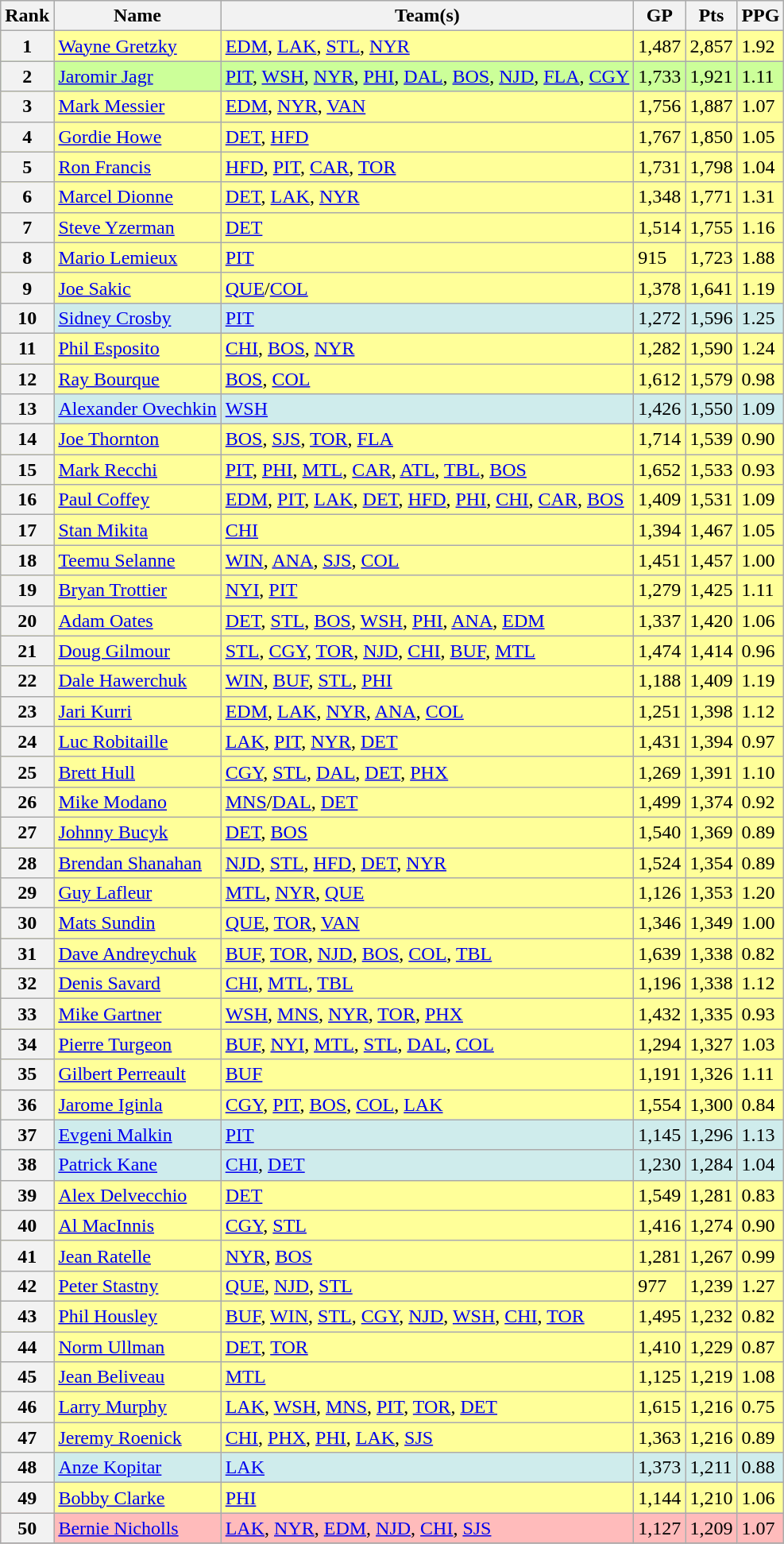<table class="wikitable sortable" id="Table3">
<tr style="background:#e0e0e0; text-align:center;">
<th>Rank</th>
<th class="unsortable">Name</th>
<th class="unsortable">Team(s)</th>
<th>GP</th>
<th>Pts</th>
<th>PPG</th>
</tr>
<tr style="background:#ffff99;">
<th>1</th>
<td><a href='#'>Wayne Gretzky</a></td>
<td><a href='#'>EDM</a>, <a href='#'>LAK</a>, <a href='#'>STL</a>, <a href='#'>NYR</a></td>
<td>1,487</td>
<td>2,857</td>
<td>1.92</td>
</tr>
<tr style="background:#CCFF99;">
<th>2</th>
<td><a href='#'>Jaromir Jagr</a></td>
<td><a href='#'>PIT</a>, <a href='#'>WSH</a>, <a href='#'>NYR</a>, <a href='#'>PHI</a>, <a href='#'>DAL</a>, <a href='#'>BOS</a>, <a href='#'>NJD</a>, <a href='#'>FLA</a>, <a href='#'>CGY</a></td>
<td>1,733</td>
<td>1,921</td>
<td>1.11</td>
</tr>
<tr style="background:#ffff99;">
<th>3</th>
<td><a href='#'>Mark Messier</a></td>
<td><a href='#'>EDM</a>, <a href='#'>NYR</a>, <a href='#'>VAN</a></td>
<td>1,756</td>
<td>1,887</td>
<td>1.07</td>
</tr>
<tr style="background:#ffff99;">
<th>4</th>
<td><a href='#'>Gordie Howe</a></td>
<td><a href='#'>DET</a>, <a href='#'>HFD</a></td>
<td>1,767</td>
<td>1,850</td>
<td>1.05</td>
</tr>
<tr style="background:#ffff99;">
<th>5</th>
<td><a href='#'>Ron Francis</a></td>
<td><a href='#'>HFD</a>, <a href='#'>PIT</a>, <a href='#'>CAR</a>, <a href='#'>TOR</a></td>
<td>1,731</td>
<td>1,798</td>
<td>1.04</td>
</tr>
<tr style="background:#ffff99;">
<th>6</th>
<td><a href='#'>Marcel Dionne</a></td>
<td><a href='#'>DET</a>, <a href='#'>LAK</a>, <a href='#'>NYR</a></td>
<td>1,348</td>
<td>1,771</td>
<td>1.31</td>
</tr>
<tr style="background:#ffff99;">
<th>7</th>
<td><a href='#'>Steve Yzerman</a></td>
<td><a href='#'>DET</a></td>
<td>1,514</td>
<td>1,755</td>
<td>1.16</td>
</tr>
<tr style="background:#ffff99;">
<th>8</th>
<td><a href='#'>Mario Lemieux</a></td>
<td><a href='#'>PIT</a></td>
<td>915</td>
<td>1,723</td>
<td>1.88</td>
</tr>
<tr style="background:#ffff99;">
<th>9</th>
<td><a href='#'>Joe Sakic</a></td>
<td><a href='#'>QUE</a>/<a href='#'>COL</a></td>
<td>1,378</td>
<td>1,641</td>
<td>1.19</td>
</tr>
<tr style="background:#CFECEC;">
<th>10</th>
<td><a href='#'>Sidney Crosby</a></td>
<td><a href='#'>PIT</a></td>
<td>1,272</td>
<td>1,596</td>
<td>1.25</td>
</tr>
<tr style="background:#ffff99;">
<th>11</th>
<td><a href='#'>Phil Esposito</a></td>
<td><a href='#'>CHI</a>, <a href='#'>BOS</a>, <a href='#'>NYR</a></td>
<td>1,282</td>
<td>1,590</td>
<td>1.24</td>
</tr>
<tr style="background:#ffff99;">
<th>12</th>
<td><a href='#'>Ray Bourque</a></td>
<td><a href='#'>BOS</a>, <a href='#'>COL</a></td>
<td>1,612</td>
<td>1,579</td>
<td>0.98</td>
</tr>
<tr style="background:#CFECEC;">
<th>13</th>
<td><a href='#'>Alexander Ovechkin</a></td>
<td><a href='#'>WSH</a></td>
<td>1,426</td>
<td>1,550</td>
<td>1.09</td>
</tr>
<tr style="background:#ffff99;">
<th>14</th>
<td><a href='#'>Joe Thornton</a></td>
<td><a href='#'>BOS</a>, <a href='#'>SJS</a>, <a href='#'>TOR</a>, <a href='#'>FLA</a></td>
<td>1,714</td>
<td>1,539</td>
<td>0.90</td>
</tr>
<tr style="background:#ffff99;">
<th>15</th>
<td><a href='#'>Mark Recchi</a></td>
<td><a href='#'>PIT</a>, <a href='#'>PHI</a>, <a href='#'>MTL</a>, <a href='#'>CAR</a>, <a href='#'>ATL</a>, <a href='#'>TBL</a>, <a href='#'>BOS</a></td>
<td>1,652</td>
<td>1,533</td>
<td>0.93</td>
</tr>
<tr style="background:#ffff99;">
<th>16</th>
<td><a href='#'>Paul Coffey</a></td>
<td><a href='#'>EDM</a>, <a href='#'>PIT</a>, <a href='#'>LAK</a>, <a href='#'>DET</a>, <a href='#'>HFD</a>, <a href='#'>PHI</a>, <a href='#'>CHI</a>, <a href='#'>CAR</a>, <a href='#'>BOS</a></td>
<td>1,409</td>
<td>1,531</td>
<td>1.09</td>
</tr>
<tr style="background:#ffff99;">
<th>17</th>
<td><a href='#'>Stan Mikita</a></td>
<td><a href='#'>CHI</a></td>
<td>1,394</td>
<td>1,467</td>
<td>1.05</td>
</tr>
<tr style="background:#ffff99;">
<th>18</th>
<td><a href='#'>Teemu Selanne</a></td>
<td><a href='#'>WIN</a>, <a href='#'>ANA</a>, <a href='#'>SJS</a>, <a href='#'>COL</a></td>
<td>1,451</td>
<td>1,457</td>
<td>1.00</td>
</tr>
<tr style="background:#ffff99;">
<th>19</th>
<td><a href='#'>Bryan Trottier</a></td>
<td><a href='#'>NYI</a>, <a href='#'>PIT</a></td>
<td>1,279</td>
<td>1,425</td>
<td>1.11</td>
</tr>
<tr style="background:#ffff99;">
<th>20</th>
<td><a href='#'>Adam Oates</a></td>
<td><a href='#'>DET</a>, <a href='#'>STL</a>, <a href='#'>BOS</a>, <a href='#'>WSH</a>, <a href='#'>PHI</a>, <a href='#'>ANA</a>, <a href='#'>EDM</a></td>
<td>1,337</td>
<td>1,420</td>
<td>1.06</td>
</tr>
<tr style="background:#ffff99;">
<th>21</th>
<td><a href='#'>Doug Gilmour</a></td>
<td><a href='#'>STL</a>, <a href='#'>CGY</a>, <a href='#'>TOR</a>, <a href='#'>NJD</a>, <a href='#'>CHI</a>, <a href='#'>BUF</a>, <a href='#'>MTL</a></td>
<td>1,474</td>
<td>1,414</td>
<td>0.96</td>
</tr>
<tr style="background:#ffff99;">
<th>22</th>
<td><a href='#'>Dale Hawerchuk</a></td>
<td><a href='#'>WIN</a>, <a href='#'>BUF</a>, <a href='#'>STL</a>, <a href='#'>PHI</a></td>
<td>1,188</td>
<td>1,409</td>
<td>1.19</td>
</tr>
<tr style="background:#ffff99;">
<th>23</th>
<td><a href='#'>Jari Kurri</a></td>
<td><a href='#'>EDM</a>, <a href='#'>LAK</a>, <a href='#'>NYR</a>, <a href='#'>ANA</a>, <a href='#'>COL</a></td>
<td>1,251</td>
<td>1,398</td>
<td>1.12</td>
</tr>
<tr style="background:#ffff99;">
<th>24</th>
<td><a href='#'>Luc Robitaille</a></td>
<td><a href='#'>LAK</a>, <a href='#'>PIT</a>, <a href='#'>NYR</a>, <a href='#'>DET</a></td>
<td>1,431</td>
<td>1,394</td>
<td>0.97</td>
</tr>
<tr style="background:#ffff99;">
<th>25</th>
<td><a href='#'>Brett Hull</a></td>
<td><a href='#'>CGY</a>, <a href='#'>STL</a>, <a href='#'>DAL</a>, <a href='#'>DET</a>, <a href='#'>PHX</a></td>
<td>1,269</td>
<td>1,391</td>
<td>1.10</td>
</tr>
<tr style="background:#ffff99;">
<th>26</th>
<td><a href='#'>Mike Modano</a></td>
<td><a href='#'>MNS</a>/<a href='#'>DAL</a>, <a href='#'>DET</a></td>
<td>1,499</td>
<td>1,374</td>
<td>0.92</td>
</tr>
<tr style="background:#ffff99;">
<th>27</th>
<td><a href='#'>Johnny Bucyk</a></td>
<td><a href='#'>DET</a>, <a href='#'>BOS</a></td>
<td>1,540</td>
<td>1,369</td>
<td>0.89</td>
</tr>
<tr style="background:#ffff99;">
<th>28</th>
<td><a href='#'>Brendan Shanahan</a></td>
<td><a href='#'>NJD</a>, <a href='#'>STL</a>, <a href='#'>HFD</a>, <a href='#'>DET</a>, <a href='#'>NYR</a></td>
<td>1,524</td>
<td>1,354</td>
<td>0.89</td>
</tr>
<tr style="background:#ffff99;">
<th>29</th>
<td><a href='#'>Guy Lafleur</a></td>
<td><a href='#'>MTL</a>, <a href='#'>NYR</a>, <a href='#'>QUE</a></td>
<td>1,126</td>
<td>1,353</td>
<td>1.20</td>
</tr>
<tr style="background:#ffff99;">
<th>30</th>
<td><a href='#'>Mats Sundin</a></td>
<td><a href='#'>QUE</a>, <a href='#'>TOR</a>, <a href='#'>VAN</a></td>
<td>1,346</td>
<td>1,349</td>
<td>1.00</td>
</tr>
<tr style="background:#ffff99;">
<th>31</th>
<td><a href='#'>Dave Andreychuk</a></td>
<td><a href='#'>BUF</a>, <a href='#'>TOR</a>, <a href='#'>NJD</a>, <a href='#'>BOS</a>, <a href='#'>COL</a>, <a href='#'>TBL</a></td>
<td>1,639</td>
<td>1,338</td>
<td>0.82</td>
</tr>
<tr style="background:#ffff99;">
<th>32</th>
<td><a href='#'>Denis Savard</a></td>
<td><a href='#'>CHI</a>, <a href='#'>MTL</a>, <a href='#'>TBL</a></td>
<td>1,196</td>
<td>1,338</td>
<td>1.12</td>
</tr>
<tr style="background:#ffff99;">
<th>33</th>
<td><a href='#'>Mike Gartner</a></td>
<td><a href='#'>WSH</a>, <a href='#'>MNS</a>, <a href='#'>NYR</a>, <a href='#'>TOR</a>, <a href='#'>PHX</a></td>
<td>1,432</td>
<td>1,335</td>
<td>0.93</td>
</tr>
<tr style="background:#FFFF99;">
<th>34</th>
<td><a href='#'>Pierre Turgeon</a></td>
<td><a href='#'>BUF</a>, <a href='#'>NYI</a>, <a href='#'>MTL</a>, <a href='#'>STL</a>, <a href='#'>DAL</a>, <a href='#'>COL</a></td>
<td>1,294</td>
<td>1,327</td>
<td>1.03</td>
</tr>
<tr style="background:#FFFF99;">
<th>35</th>
<td><a href='#'>Gilbert Perreault</a></td>
<td><a href='#'>BUF</a></td>
<td>1,191</td>
<td>1,326</td>
<td>1.11</td>
</tr>
<tr style="background:#FFFF99;">
<th>36</th>
<td><a href='#'>Jarome Iginla</a></td>
<td><a href='#'>CGY</a>, <a href='#'>PIT</a>, <a href='#'>BOS</a>, <a href='#'>COL</a>, <a href='#'>LAK</a></td>
<td>1,554</td>
<td>1,300</td>
<td>0.84</td>
</tr>
<tr style="background:#CFECEC;">
<th>37</th>
<td><a href='#'>Evgeni Malkin</a></td>
<td><a href='#'>PIT</a></td>
<td>1,145</td>
<td>1,296</td>
<td>1.13</td>
</tr>
<tr style="background:#CFECEC;">
<th>38</th>
<td><a href='#'>Patrick Kane</a></td>
<td><a href='#'>CHI</a>, <a href='#'>DET</a></td>
<td>1,230</td>
<td>1,284</td>
<td>1.04</td>
</tr>
<tr style="background:#ffff99;">
<th>39</th>
<td><a href='#'>Alex Delvecchio</a></td>
<td><a href='#'>DET</a></td>
<td>1,549</td>
<td>1,281</td>
<td>0.83</td>
</tr>
<tr style="background:#ffff99;">
<th>40</th>
<td><a href='#'>Al MacInnis</a></td>
<td><a href='#'>CGY</a>, <a href='#'>STL</a></td>
<td>1,416</td>
<td>1,274</td>
<td>0.90</td>
</tr>
<tr style="background:#ffff99;">
<th>41</th>
<td><a href='#'>Jean Ratelle</a></td>
<td><a href='#'>NYR</a>, <a href='#'>BOS</a></td>
<td>1,281</td>
<td>1,267</td>
<td>0.99</td>
</tr>
<tr style="background:#ffff99;">
<th>42</th>
<td><a href='#'>Peter Stastny</a></td>
<td><a href='#'>QUE</a>, <a href='#'>NJD</a>, <a href='#'>STL</a></td>
<td>977</td>
<td>1,239</td>
<td>1.27</td>
</tr>
<tr style="background:#ffff99;">
<th>43</th>
<td><a href='#'>Phil Housley</a></td>
<td><a href='#'>BUF</a>, <a href='#'>WIN</a>, <a href='#'>STL</a>, <a href='#'>CGY</a>, <a href='#'>NJD</a>, <a href='#'>WSH</a>, <a href='#'>CHI</a>, <a href='#'>TOR</a></td>
<td>1,495</td>
<td>1,232</td>
<td>0.82</td>
</tr>
<tr style="background:#ffff99;">
<th>44</th>
<td><a href='#'>Norm Ullman</a></td>
<td><a href='#'>DET</a>, <a href='#'>TOR</a></td>
<td>1,410</td>
<td>1,229</td>
<td>0.87</td>
</tr>
<tr style="background:#ffff99;">
<th>45</th>
<td><a href='#'>Jean Beliveau</a></td>
<td><a href='#'>MTL</a></td>
<td>1,125</td>
<td>1,219</td>
<td>1.08</td>
</tr>
<tr style="background:#ffff99;">
<th>46</th>
<td><a href='#'>Larry Murphy</a></td>
<td><a href='#'>LAK</a>, <a href='#'>WSH</a>, <a href='#'>MNS</a>, <a href='#'>PIT</a>, <a href='#'>TOR</a>, <a href='#'>DET</a></td>
<td>1,615</td>
<td>1,216</td>
<td>0.75</td>
</tr>
<tr style="background:#ffff99;">
<th>47</th>
<td><a href='#'>Jeremy Roenick</a></td>
<td><a href='#'>CHI</a>, <a href='#'>PHX</a>, <a href='#'>PHI</a>, <a href='#'>LAK</a>, <a href='#'>SJS</a></td>
<td>1,363</td>
<td>1,216</td>
<td>0.89</td>
</tr>
<tr style="background:#CFECEC;">
<th>48</th>
<td><a href='#'>Anze Kopitar</a></td>
<td><a href='#'>LAK</a></td>
<td>1,373</td>
<td>1,211</td>
<td>0.88</td>
</tr>
<tr style="background:#ffff99;">
<th>49</th>
<td><a href='#'>Bobby Clarke</a></td>
<td><a href='#'>PHI</a></td>
<td>1,144</td>
<td>1,210</td>
<td>1.06</td>
</tr>
<tr style="background:#ffbbbb;">
<th>50</th>
<td><a href='#'>Bernie Nicholls</a></td>
<td><a href='#'>LAK</a>, <a href='#'>NYR</a>, <a href='#'>EDM</a>, <a href='#'>NJD</a>, <a href='#'>CHI</a>, <a href='#'>SJS</a></td>
<td>1,127</td>
<td>1,209</td>
<td>1.07</td>
</tr>
<tr style="background:#ffbbbb;">
</tr>
</table>
